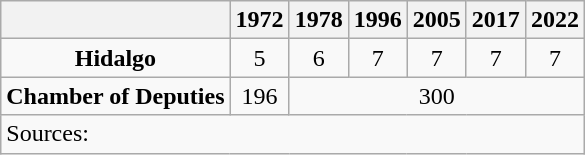<table class="wikitable" style="text-align: center">
<tr>
<th></th>
<th>1972</th>
<th>1978</th>
<th>1996</th>
<th>2005</th>
<th>2017</th>
<th>2022</th>
</tr>
<tr>
<td><strong>Hidalgo</strong></td>
<td>5</td>
<td>6</td>
<td>7</td>
<td>7</td>
<td>7</td>
<td>7</td>
</tr>
<tr>
<td><strong>Chamber of Deputies</strong></td>
<td>196</td>
<td colspan=5>300</td>
</tr>
<tr>
<td colspan=7 style="text-align: left">Sources: </td>
</tr>
</table>
